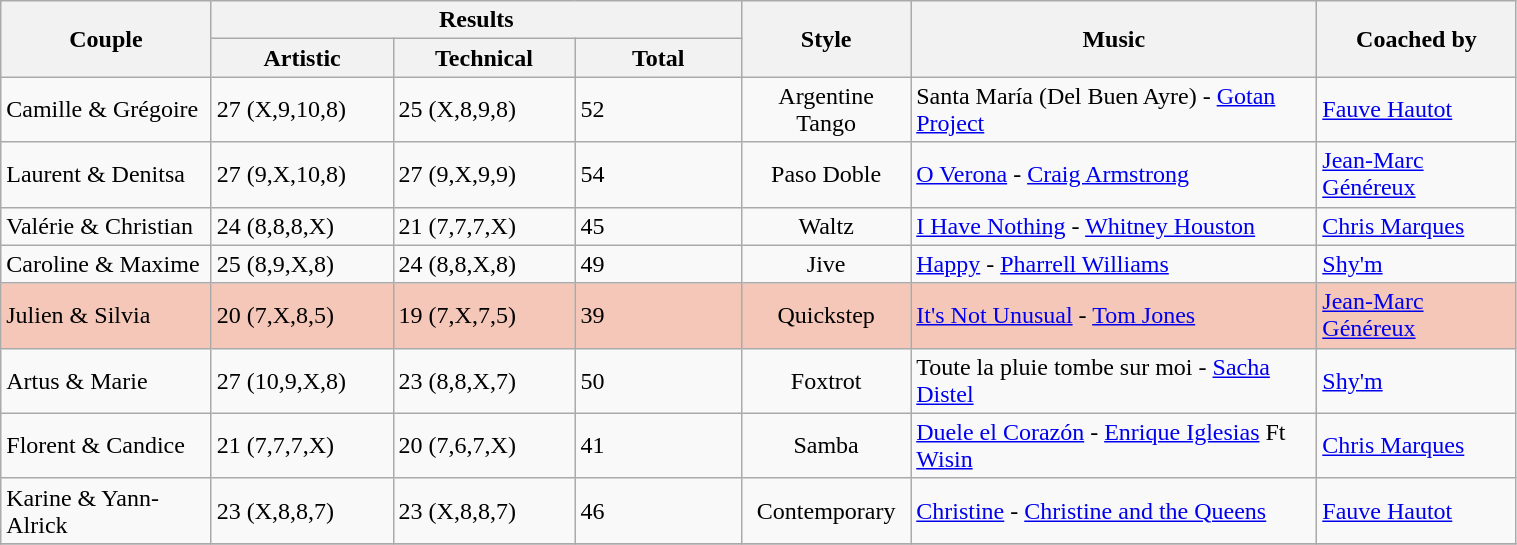<table class="wikitable" style="width:80%;">
<tr>
<th rowspan="2">Couple</th>
<th colspan=3>Results</th>
<th rowspan="2">Style</th>
<th rowspan="2">Music</th>
<th rowspan="2">Coached by</th>
</tr>
<tr>
<th style="width:12%;">Artistic</th>
<th style="width:12%;">Technical</th>
<th style="width:11%;">Total</th>
</tr>
<tr>
<td>Camille & Grégoire</td>
<td>27 (X,9,10,8)</td>
<td>25 (X,8,9,8)</td>
<td>52</td>
<td style="text-align:center;">Argentine Tango</td>
<td>Santa María (Del Buen Ayre) - <a href='#'>Gotan Project</a></td>
<td><a href='#'>Fauve Hautot</a></td>
</tr>
<tr>
<td>Laurent & Denitsa</td>
<td>27 (9,X,10,8)</td>
<td>27 (9,X,9,9)</td>
<td>54</td>
<td style="text-align:center;">Paso Doble</td>
<td><a href='#'>O Verona</a> - <a href='#'>Craig Armstrong</a></td>
<td><a href='#'>Jean-Marc Généreux</a></td>
</tr>
<tr>
<td>Valérie & Christian</td>
<td>24 (8,8,8,X)</td>
<td>21 (7,7,7,X)</td>
<td>45</td>
<td style="text-align:center;">Waltz</td>
<td><a href='#'>I Have Nothing</a> - <a href='#'>Whitney Houston</a></td>
<td><a href='#'>Chris Marques</a></td>
</tr>
<tr>
<td>Caroline & Maxime</td>
<td>25 (8,9,X,8)</td>
<td>24 (8,8,X,8)</td>
<td>49</td>
<td style="text-align:center;">Jive</td>
<td><a href='#'>Happy</a> - <a href='#'>Pharrell Williams</a></td>
<td><a href='#'>Shy'm</a></td>
</tr>
<tr style="background:#F4C7B8;">
<td>Julien & Silvia</td>
<td>20 (7,X,8,5)</td>
<td>19 (7,X,7,5)</td>
<td>39</td>
<td style="text-align:center;">Quickstep</td>
<td><a href='#'>It's Not Unusual</a> - <a href='#'>Tom Jones</a></td>
<td><a href='#'>Jean-Marc Généreux</a></td>
</tr>
<tr>
<td>Artus & Marie</td>
<td>27 (10,9,X,8)</td>
<td>23 (8,8,X,7)</td>
<td>50</td>
<td style="text-align:center;">Foxtrot</td>
<td>Toute la pluie tombe sur moi - <a href='#'>Sacha Distel</a></td>
<td><a href='#'>Shy'm</a></td>
</tr>
<tr>
<td>Florent & Candice</td>
<td>21 (7,7,7,X)</td>
<td>20 (7,6,7,X)</td>
<td>41</td>
<td style="text-align:center;">Samba</td>
<td><a href='#'>Duele el Corazón</a> - <a href='#'>Enrique Iglesias</a> Ft <a href='#'>Wisin</a></td>
<td><a href='#'>Chris Marques</a></td>
</tr>
<tr>
<td>Karine & Yann-Alrick</td>
<td>23 (X,8,8,7)</td>
<td>23 (X,8,8,7)</td>
<td>46</td>
<td style="text-align:center;">Contemporary</td>
<td><a href='#'>Christine</a> - <a href='#'>Christine and the Queens</a></td>
<td><a href='#'>Fauve Hautot</a></td>
</tr>
<tr>
</tr>
</table>
